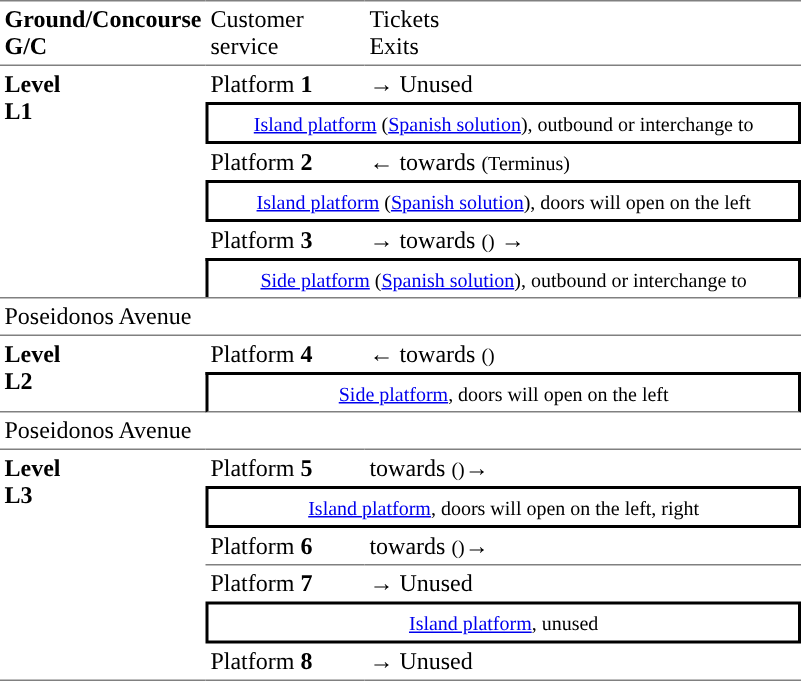<table table border=0 cellspacing=0 cellpadding=3>
<tr>
<td style="border-top:solid 1px gray;" width=50 valign=top><strong>Ground/Concourse<br>G/C</strong></td>
<td style="border-top:solid 1px gray;" width=100 valign=top>Customer service</td>
<td style="border-top:solid 1px gray;" width=285 valign=top>Tickets<br>Exits</td>
</tr>
<tr>
<td style="border-top:solid 1px gray;" rowspan=6 valign=top><strong>Level<br>L1</strong></td>
<td style="border-top:solid 1px gray;">Platform <span><strong>1</strong></span></td>
<td style="border-top:solid 1px gray;"><span>→</span> Unused</td>
</tr>
<tr>
<td style="border-top:solid 2px black;border-right:solid 2px black;border-left:solid 2px black;border-bottom:solid 2px black;text-align:center;" colspan=2><small><a href='#'>Island platform</a> (<a href='#'>Spanish solution</a>), outbound or interchange to </small></td>
</tr>
<tr>
<td>Platform <span><strong>2</strong></span></td>
<td>←  towards  <small>(Terminus)</small></td>
</tr>
<tr>
<td style="border-right:solid 2px black;border-left:solid 2px black;border-top:solid 2px black;border-bottom:solid 2px black;text-align:center;" colspan=2><small><a href='#'>Island platform</a> (<a href='#'>Spanish solution</a>), doors will open on the left</small></td>
</tr>
<tr>
<td>Platform <span><strong>3</strong></span></td>
<td><span>→</span>  towards  <small>()</small> →</td>
</tr>
<tr>
<td style="border-right:solid 2px black;border-left:solid 2px black;border-top:solid 2px black;border-bottom:solid 0px gray;text-align:center;" colspan=2><small><a href='#'>Side platform</a> (<a href='#'>Spanish solution</a>), outbound or interchange to </small></td>
</tr>
<tr>
<td style="border-top:solid 1px gray;border-bottom:solid 1px gray;" colspan=3>Poseidonos Avenue</td>
</tr>
<tr>
<td style="border-bottom:solid 1px gray;" rowspan=2 width=50 valign=top><strong>Level<br>L2</strong></td>
<td>Platform <span><strong>4</strong></span></td>
<td>←  towards  <small>()</small></td>
</tr>
<tr>
<td style="border-bottom:solid 1px gray; border-right:solid 2px black;border-left:solid 2px black;border-top:solid 2px black;text-align:center;" colspan=2><small><a href='#'>Side platform</a>, doors will open on the left</small></td>
</tr>
<tr>
<td colspan=3>Poseidonos Avenue</td>
</tr>
<tr>
<td style="border-top:solid 1px gray;border-bottom:solid 1px gray;" rowspan=6 width=50 valign=top><strong>Level<br>L3</strong></td>
<td style="border-top:solid 1px gray;">Platform <span><strong>5</strong></span></td>
<td style="border-top:solid 1px gray;"> towards  <small>()</small>→</td>
</tr>
<tr>
<td style="border-right:solid 2px black;border-left:solid 2px black;border-top:solid 2px black;border-bottom:solid 2px black;text-align:center;" colspan=2><small><a href='#'>Island platform</a>, doors will open on the left, right</small></td>
</tr>
<tr>
<td style="border-bottom:solid 1px gray;">Platform <span><strong>6</strong></span></td>
<td style="border-bottom:solid 1px gray;"> towards  <small>()</small>→</td>
</tr>
<tr>
<td>Platform <span><strong>7</strong></span></td>
<td><span>→</span> Unused</td>
</tr>
<tr>
<td style="border-right:solid 2px black;border-left:solid 2px black;border-top:solid 2px black;border-bottom:solid 2px black;text-align:center;" colspan=2><small><a href='#'>Island platform</a>, unused</small></td>
</tr>
<tr>
<td style="border-bottom:solid 1px gray;">Platform <span><strong>8</strong></span></td>
<td style="border-bottom:solid 1px gray;"><span>→</span> Unused</td>
</tr>
</table>
